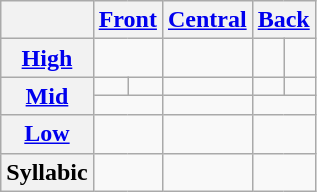<table class="wikitable" style="text-align:center">
<tr>
<th></th>
<th colspan="2"><a href='#'>Front</a></th>
<th><a href='#'>Central</a></th>
<th colspan="2"><a href='#'>Back</a></th>
</tr>
<tr>
<th><a href='#'>High</a></th>
<td colspan="2" align="center"></td>
<td></td>
<td></td>
<td></td>
</tr>
<tr>
<th rowspan="2"><a href='#'>Mid</a></th>
<td></td>
<td></td>
<td></td>
<td></td>
<td></td>
</tr>
<tr>
<td colspan="2"></td>
<td></td>
<td colspan="2"></td>
</tr>
<tr>
<th><a href='#'>Low</a></th>
<td colspan="2"></td>
<td></td>
<td colspan="2"></td>
</tr>
<tr>
<th>Syllabic</th>
<td colspan="2"></td>
<td></td>
<td colspan="2"></td>
</tr>
</table>
